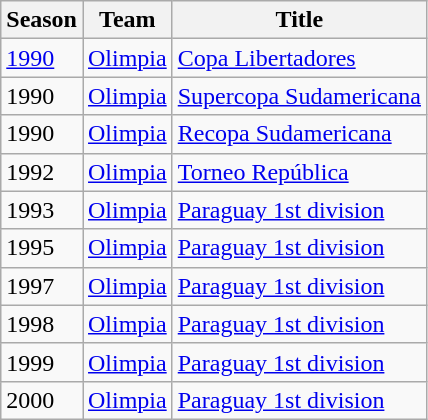<table class="wikitable">
<tr>
<th>Season</th>
<th>Team</th>
<th>Title</th>
</tr>
<tr>
<td><a href='#'>1990</a></td>
<td> <a href='#'>Olimpia</a></td>
<td><a href='#'>Copa Libertadores</a></td>
</tr>
<tr>
<td>1990</td>
<td> <a href='#'>Olimpia</a></td>
<td><a href='#'>Supercopa Sudamericana</a></td>
</tr>
<tr>
<td>1990</td>
<td> <a href='#'>Olimpia</a></td>
<td><a href='#'>Recopa Sudamericana</a></td>
</tr>
<tr>
<td>1992</td>
<td> <a href='#'>Olimpia</a></td>
<td><a href='#'>Torneo República</a></td>
</tr>
<tr>
<td>1993</td>
<td> <a href='#'>Olimpia</a></td>
<td><a href='#'>Paraguay 1st division</a></td>
</tr>
<tr>
<td>1995</td>
<td> <a href='#'>Olimpia</a></td>
<td><a href='#'>Paraguay 1st division</a></td>
</tr>
<tr>
<td>1997</td>
<td> <a href='#'>Olimpia</a></td>
<td><a href='#'>Paraguay 1st division</a></td>
</tr>
<tr>
<td>1998</td>
<td> <a href='#'>Olimpia</a></td>
<td><a href='#'>Paraguay 1st division</a></td>
</tr>
<tr>
<td>1999</td>
<td> <a href='#'>Olimpia</a></td>
<td><a href='#'>Paraguay 1st division</a></td>
</tr>
<tr>
<td>2000</td>
<td> <a href='#'>Olimpia</a></td>
<td><a href='#'>Paraguay 1st division</a></td>
</tr>
</table>
